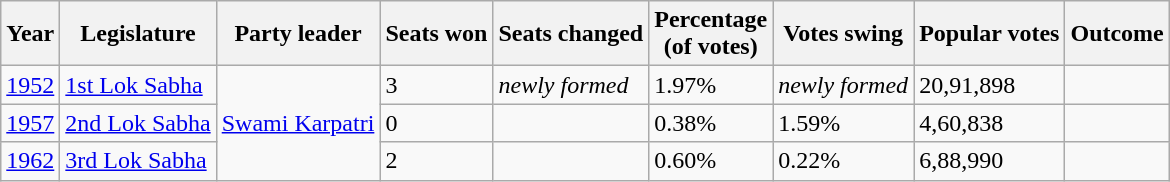<table class="wikitable">
<tr>
<th>Year</th>
<th>Legislature</th>
<th>Party leader</th>
<th>Seats won</th>
<th>Seats changed</th>
<th>Percentage<br>(of votes)</th>
<th>Votes swing</th>
<th>Popular votes</th>
<th>Outcome</th>
</tr>
<tr>
<td><a href='#'>1952</a></td>
<td><a href='#'>1st Lok Sabha</a></td>
<td rowspan="3"><a href='#'>Swami Karpatri</a></td>
<td>3</td>
<td><em>newly formed</em></td>
<td>1.97%</td>
<td><em>newly formed</em></td>
<td>20,91,898</td>
<td></td>
</tr>
<tr>
<td><a href='#'>1957</a></td>
<td><a href='#'>2nd Lok Sabha</a></td>
<td>0</td>
<td></td>
<td>0.38%</td>
<td>1.59%</td>
<td>4,60,838</td>
<td></td>
</tr>
<tr>
<td><a href='#'>1962</a></td>
<td><a href='#'>3rd Lok Sabha</a></td>
<td>2</td>
<td></td>
<td>0.60%</td>
<td>0.22%</td>
<td>6,88,990</td>
<td></td>
</tr>
</table>
